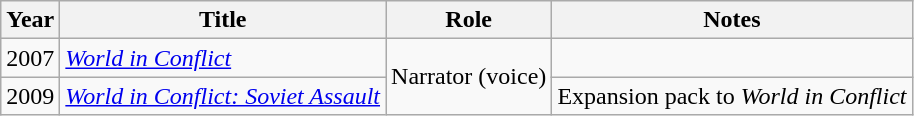<table class="wikitable sortable">
<tr>
<th>Year</th>
<th>Title</th>
<th>Role</th>
<th class="unsortable">Notes</th>
</tr>
<tr>
<td>2007</td>
<td><em><a href='#'>World in Conflict</a></em></td>
<td rowspan=2>Narrator (voice)</td>
<td></td>
</tr>
<tr>
<td>2009</td>
<td><em><a href='#'>World in Conflict: Soviet Assault</a></em></td>
<td>Expansion pack to <em>World in Conflict</em></td>
</tr>
</table>
